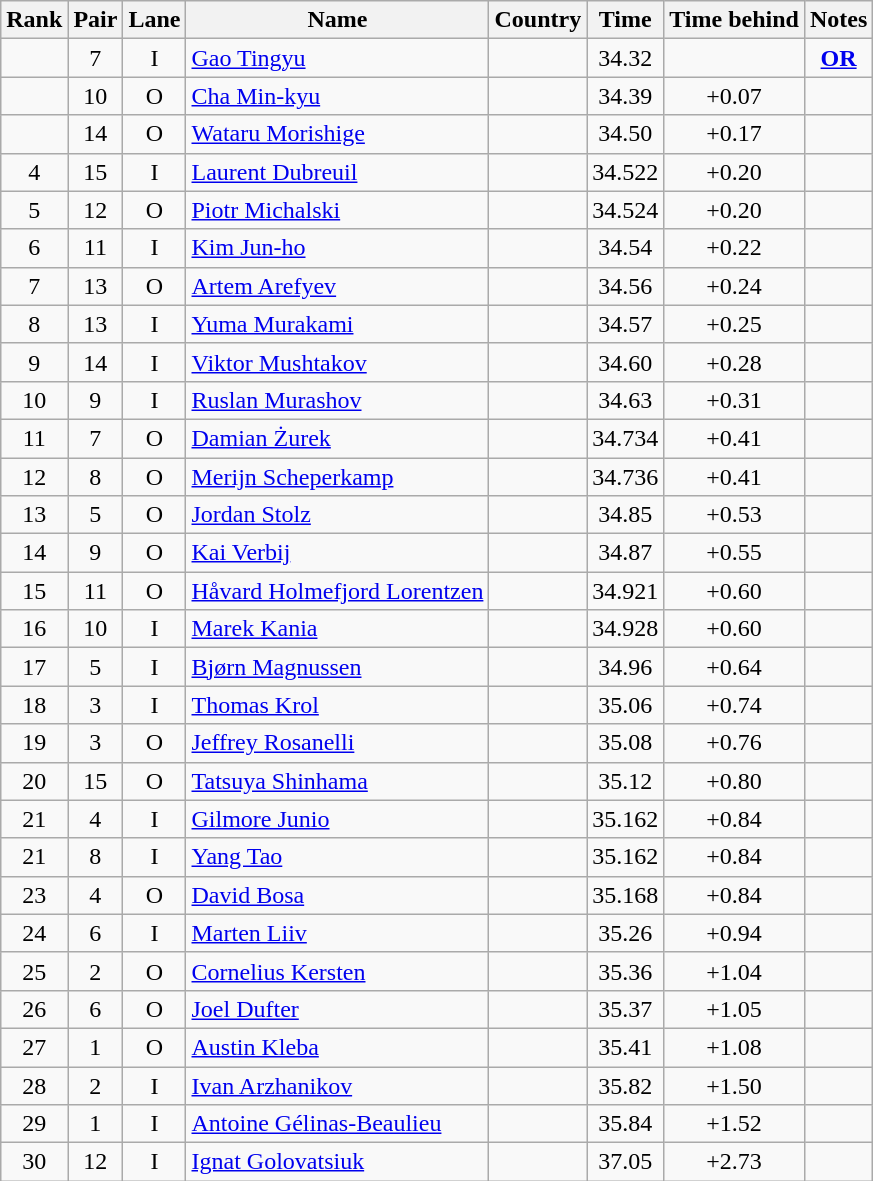<table class="wikitable sortable" style="text-align:center">
<tr>
<th>Rank</th>
<th>Pair</th>
<th>Lane</th>
<th>Name</th>
<th>Country</th>
<th>Time</th>
<th>Time behind</th>
<th>Notes</th>
</tr>
<tr>
<td></td>
<td>7</td>
<td>I</td>
<td align=left><a href='#'>Gao Tingyu</a></td>
<td align=left></td>
<td>34.32</td>
<td></td>
<td><strong><a href='#'>OR</a></strong></td>
</tr>
<tr>
<td></td>
<td>10</td>
<td>O</td>
<td align=left><a href='#'>Cha Min-kyu</a></td>
<td align=left></td>
<td>34.39</td>
<td>+0.07</td>
<td></td>
</tr>
<tr>
<td></td>
<td>14</td>
<td>O</td>
<td align=left><a href='#'>Wataru Morishige</a></td>
<td align=left></td>
<td>34.50</td>
<td>+0.17</td>
<td></td>
</tr>
<tr>
<td>4</td>
<td>15</td>
<td>I</td>
<td align=left><a href='#'>Laurent Dubreuil</a></td>
<td align=left></td>
<td>34.522</td>
<td>+0.20</td>
<td></td>
</tr>
<tr>
<td>5</td>
<td>12</td>
<td>O</td>
<td align=left><a href='#'>Piotr Michalski</a></td>
<td align=left></td>
<td>34.524</td>
<td>+0.20</td>
<td></td>
</tr>
<tr>
<td>6</td>
<td>11</td>
<td>I</td>
<td align=left><a href='#'>Kim Jun-ho</a></td>
<td align=left></td>
<td>34.54</td>
<td>+0.22</td>
<td></td>
</tr>
<tr>
<td>7</td>
<td>13</td>
<td>O</td>
<td align=left><a href='#'>Artem Arefyev</a></td>
<td align=left></td>
<td>34.56</td>
<td>+0.24</td>
<td></td>
</tr>
<tr>
<td>8</td>
<td>13</td>
<td>I</td>
<td align=left><a href='#'>Yuma Murakami</a></td>
<td align=left></td>
<td>34.57</td>
<td>+0.25</td>
<td></td>
</tr>
<tr>
<td>9</td>
<td>14</td>
<td>I</td>
<td align=left><a href='#'>Viktor Mushtakov</a></td>
<td align=left></td>
<td>34.60</td>
<td>+0.28</td>
<td></td>
</tr>
<tr>
<td>10</td>
<td>9</td>
<td>I</td>
<td align=left><a href='#'>Ruslan Murashov</a></td>
<td align=left></td>
<td>34.63</td>
<td>+0.31</td>
<td></td>
</tr>
<tr>
<td>11</td>
<td>7</td>
<td>O</td>
<td align=left><a href='#'>Damian Żurek</a></td>
<td align=left></td>
<td>34.734</td>
<td>+0.41</td>
<td></td>
</tr>
<tr>
<td>12</td>
<td>8</td>
<td>O</td>
<td align=left><a href='#'>Merijn Scheperkamp</a></td>
<td align=left></td>
<td>34.736</td>
<td>+0.41</td>
<td></td>
</tr>
<tr>
<td>13</td>
<td>5</td>
<td>O</td>
<td align=left><a href='#'>Jordan Stolz</a></td>
<td align=left></td>
<td>34.85</td>
<td>+0.53</td>
<td></td>
</tr>
<tr>
<td>14</td>
<td>9</td>
<td>O</td>
<td align=left><a href='#'>Kai Verbij</a></td>
<td align=left></td>
<td>34.87</td>
<td>+0.55</td>
<td></td>
</tr>
<tr>
<td>15</td>
<td>11</td>
<td>O</td>
<td align=left><a href='#'>Håvard Holmefjord Lorentzen</a></td>
<td align=left></td>
<td>34.921</td>
<td>+0.60</td>
<td></td>
</tr>
<tr>
<td>16</td>
<td>10</td>
<td>I</td>
<td align=left><a href='#'>Marek Kania</a></td>
<td align=left></td>
<td>34.928</td>
<td>+0.60</td>
<td></td>
</tr>
<tr>
<td>17</td>
<td>5</td>
<td>I</td>
<td align=left><a href='#'>Bjørn Magnussen</a></td>
<td align=left></td>
<td>34.96</td>
<td>+0.64</td>
<td></td>
</tr>
<tr>
<td>18</td>
<td>3</td>
<td>I</td>
<td align=left><a href='#'>Thomas Krol</a></td>
<td align=left></td>
<td>35.06</td>
<td>+0.74</td>
<td></td>
</tr>
<tr>
<td>19</td>
<td>3</td>
<td>O</td>
<td align=left><a href='#'>Jeffrey Rosanelli</a></td>
<td align=left></td>
<td>35.08</td>
<td>+0.76</td>
<td></td>
</tr>
<tr>
<td>20</td>
<td>15</td>
<td>O</td>
<td align=left><a href='#'>Tatsuya Shinhama</a></td>
<td align=left></td>
<td>35.12</td>
<td>+0.80</td>
<td></td>
</tr>
<tr>
<td>21</td>
<td>4</td>
<td>I</td>
<td align=left><a href='#'>Gilmore Junio</a></td>
<td align=left></td>
<td>35.162</td>
<td>+0.84</td>
<td></td>
</tr>
<tr>
<td>21</td>
<td>8</td>
<td>I</td>
<td align=left><a href='#'>Yang Tao</a></td>
<td align=left></td>
<td>35.162</td>
<td>+0.84</td>
<td></td>
</tr>
<tr>
<td>23</td>
<td>4</td>
<td>O</td>
<td align=left><a href='#'>David Bosa</a></td>
<td align=left></td>
<td>35.168</td>
<td>+0.84</td>
<td></td>
</tr>
<tr>
<td>24</td>
<td>6</td>
<td>I</td>
<td align=left><a href='#'>Marten Liiv</a></td>
<td align=left></td>
<td>35.26</td>
<td>+0.94</td>
<td></td>
</tr>
<tr>
<td>25</td>
<td>2</td>
<td>O</td>
<td align=left><a href='#'>Cornelius Kersten</a></td>
<td align=left></td>
<td>35.36</td>
<td>+1.04</td>
<td></td>
</tr>
<tr>
<td>26</td>
<td>6</td>
<td>O</td>
<td align=left><a href='#'>Joel Dufter</a></td>
<td align=left></td>
<td>35.37</td>
<td>+1.05</td>
<td></td>
</tr>
<tr>
<td>27</td>
<td>1</td>
<td>O</td>
<td align=left><a href='#'>Austin Kleba</a></td>
<td align=left></td>
<td>35.41</td>
<td>+1.08</td>
<td></td>
</tr>
<tr>
<td>28</td>
<td>2</td>
<td>I</td>
<td align=left><a href='#'>Ivan Arzhanikov</a></td>
<td align=left></td>
<td>35.82</td>
<td>+1.50</td>
<td></td>
</tr>
<tr>
<td>29</td>
<td>1</td>
<td>I</td>
<td align=left><a href='#'>Antoine Gélinas-Beaulieu</a></td>
<td align=left></td>
<td>35.84</td>
<td>+1.52</td>
<td></td>
</tr>
<tr>
<td>30</td>
<td>12</td>
<td>I</td>
<td align=left><a href='#'>Ignat Golovatsiuk</a></td>
<td align=left></td>
<td>37.05</td>
<td>+2.73</td>
<td></td>
</tr>
</table>
